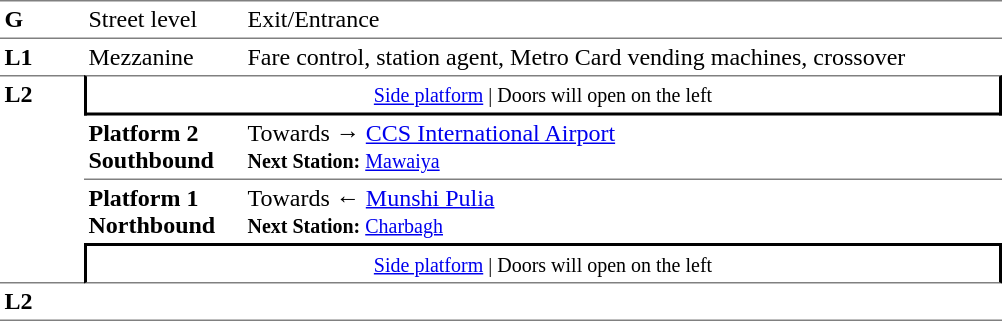<table table border=0 cellspacing=0 cellpadding=3>
<tr>
<td style="border-bottom:solid 1px gray;border-top:solid 1px gray;" width=50 valign=top><strong>G</strong></td>
<td style="border-top:solid 1px gray;border-bottom:solid 1px gray;" width=100 valign=top>Street level</td>
<td style="border-top:solid 1px gray;border-bottom:solid 1px gray;" width=500 valign=top>Exit/Entrance</td>
</tr>
<tr>
<td valign=top><strong>L1</strong></td>
<td valign=top>Mezzanine</td>
<td valign=top>Fare control, station agent, Metro Card vending machines, crossover<br></td>
</tr>
<tr>
<td style="border-top:solid 1px gray;border-bottom:solid 1px gray;" width=50 rowspan=4 valign=top><strong>L2</strong></td>
<td style="border-top:solid 1px gray;border-right:solid 2px black;border-left:solid 2px black;border-bottom:solid 2px black;text-align:center;" colspan=2><small><a href='#'>Side platform</a> | Doors will open on the left </small></td>
</tr>
<tr>
<td style="border-bottom:solid 1px gray;" width=100><span><strong>Platform 2</strong><br><strong>Southbound</strong></span></td>
<td style="border-bottom:solid 1px gray;" width=500>Towards → <a href='#'>CCS International Airport</a><br><small><strong>Next Station:</strong> <a href='#'>Mawaiya</a></small></td>
</tr>
<tr>
<td><span><strong>Platform 1</strong><br><strong>Northbound</strong></span></td>
<td><span></span>Towards ← <a href='#'>Munshi Pulia</a><br><small><strong>Next Station:</strong> <a href='#'>Charbagh</a></small></td>
</tr>
<tr>
<td style="border-top:solid 2px black;border-right:solid 2px black;border-left:solid 2px black;border-bottom:solid 1px gray;text-align:center;" colspan=2><small><a href='#'>Side platform</a> | Doors will open on the left </small></td>
</tr>
<tr>
<td style="border-bottom:solid 1px gray;" width=50 rowspan=2 valign=top><strong>L2</strong></td>
<td style="border-bottom:solid 1px gray;" width=100></td>
<td style="border-bottom:solid 1px gray;" width=500></td>
</tr>
<tr>
</tr>
</table>
